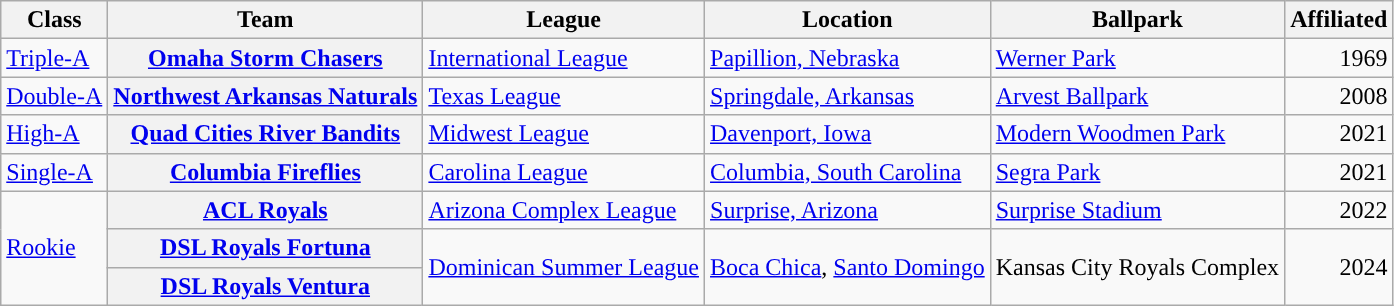<table class="wikitable plainrowheaders sortable">
<tr>
<th scope="col">Class</th>
<th scope="col">Team</th>
<th scope="col">League</th>
<th scope="col">Location</th>
<th scope="col">Ballpark</th>
<th scope="col">Affiliated</th>
</tr>
<tr>
<td><a href='#'>Triple-A</a></td>
<th scope="row"><a href='#'>Omaha Storm Chasers</a></th>
<td><a href='#'>International League</a></td>
<td><a href='#'>Papillion, Nebraska</a></td>
<td><a href='#'>Werner Park</a></td>
<td align="right">1969</td>
</tr>
<tr>
<td><a href='#'>Double-A</a></td>
<th scope="row"><a href='#'>Northwest Arkansas Naturals</a></th>
<td><a href='#'>Texas League</a></td>
<td><a href='#'>Springdale, Arkansas</a></td>
<td><a href='#'>Arvest Ballpark</a></td>
<td align="right">2008</td>
</tr>
<tr>
<td><a href='#'>High-A</a></td>
<th scope="row"><a href='#'>Quad Cities River Bandits</a></th>
<td><a href='#'>Midwest League</a></td>
<td><a href='#'>Davenport, Iowa</a></td>
<td><a href='#'>Modern Woodmen Park</a></td>
<td align="right">2021</td>
</tr>
<tr>
<td><a href='#'>Single-A</a></td>
<th scope="row"><a href='#'>Columbia Fireflies</a></th>
<td><a href='#'>Carolina League</a></td>
<td><a href='#'>Columbia, South Carolina</a></td>
<td><a href='#'>Segra Park</a></td>
<td align="right">2021</td>
</tr>
<tr>
<td rowspan=3><a href='#'>Rookie</a></td>
<th scope="row"><a href='#'>ACL Royals</a></th>
<td><a href='#'>Arizona Complex League</a></td>
<td><a href='#'>Surprise, Arizona</a></td>
<td><a href='#'>Surprise Stadium</a></td>
<td align="right">2022</td>
</tr>
<tr>
<th scope="row"><a href='#'>DSL Royals Fortuna</a></th>
<td rowspan=2><a href='#'>Dominican Summer League</a></td>
<td rowspan=2><a href='#'>Boca Chica</a>, <a href='#'>Santo Domingo</a></td>
<td rowspan=2>Kansas City Royals Complex</td>
<td rowspan=2 align="right">2024</td>
</tr>
<tr>
<th scope="row"><a href='#'>DSL Royals Ventura</a></th>
</tr>
</table>
